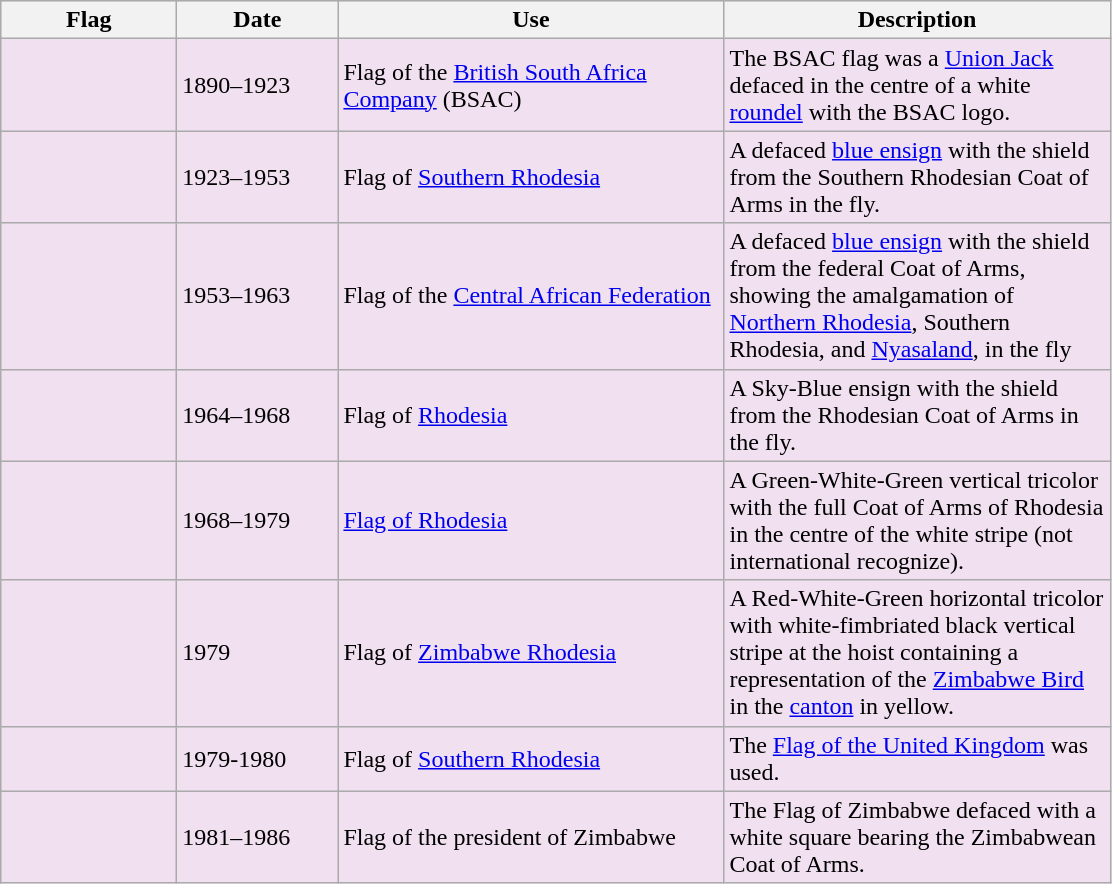<table class="wikitable" style="background:#f0e0f0;">
<tr style="background:#efefef;">
<th style="width:110px;">Flag</th>
<th style="width:100px;">Date</th>
<th style="width:250px;">Use</th>
<th style="width:250px;">Description</th>
</tr>
<tr>
<td></td>
<td>1890–1923</td>
<td>Flag of the <a href='#'>British South Africa Company</a> (BSAC)</td>
<td>The BSAC flag was a <a href='#'>Union Jack</a> defaced in the centre of a white <a href='#'>roundel</a> with the BSAC logo.</td>
</tr>
<tr>
<td></td>
<td>1923–1953</td>
<td>Flag of <a href='#'>Southern Rhodesia</a></td>
<td>A defaced <a href='#'>blue ensign</a> with the shield from the Southern Rhodesian Coat of Arms in the fly.</td>
</tr>
<tr>
<td></td>
<td>1953–1963</td>
<td>Flag of the <a href='#'>Central African Federation</a></td>
<td>A defaced <a href='#'>blue ensign</a> with the shield from the federal Coat of Arms, showing the amalgamation of <a href='#'>Northern Rhodesia</a>, Southern Rhodesia, and <a href='#'>Nyasaland</a>, in the fly</td>
</tr>
<tr>
<td></td>
<td>1964–1968</td>
<td>Flag of <a href='#'>Rhodesia</a></td>
<td>A Sky-Blue ensign with the shield from the Rhodesian Coat of Arms in the fly.</td>
</tr>
<tr>
<td></td>
<td>1968–1979</td>
<td><a href='#'>Flag of Rhodesia</a></td>
<td>A Green-White-Green vertical tricolor with the full Coat of Arms of Rhodesia in the centre of the white stripe (not international recognize).</td>
</tr>
<tr>
<td></td>
<td>1979</td>
<td>Flag of <a href='#'>Zimbabwe Rhodesia</a></td>
<td>A Red-White-Green horizontal tricolor with white-fimbriated black vertical stripe at the hoist containing a representation of the <a href='#'>Zimbabwe Bird</a> in the <a href='#'>canton</a> in yellow.</td>
</tr>
<tr>
<td></td>
<td>1979-1980</td>
<td>Flag of <a href='#'>Southern Rhodesia</a></td>
<td>The <a href='#'>Flag of the United Kingdom</a> was used.</td>
</tr>
<tr>
<td></td>
<td>1981–1986</td>
<td>Flag of the president of Zimbabwe</td>
<td>The Flag of Zimbabwe defaced with a white square bearing the Zimbabwean Coat of Arms.</td>
</tr>
</table>
